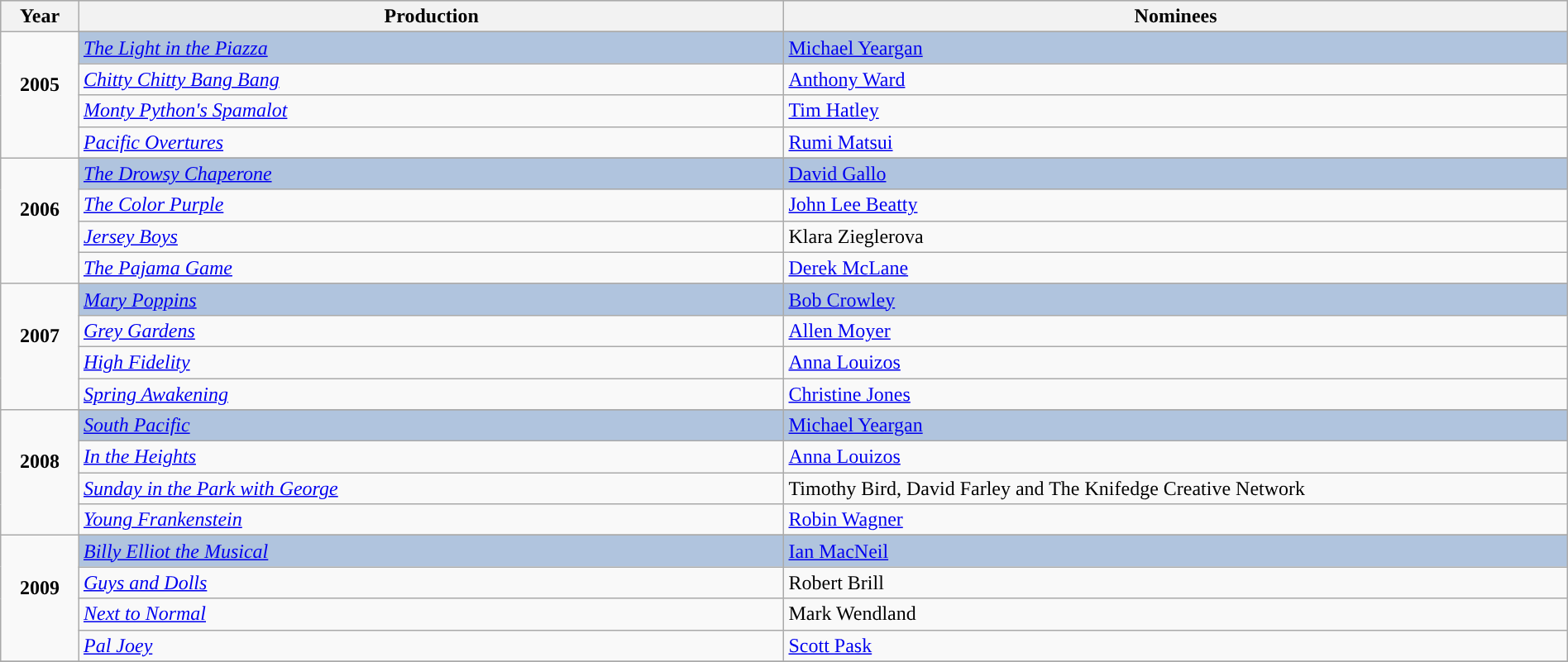<table class="wikitable" style="width:100%;">
<tr style="background:#bebebe;">
<th style="width:5%;">Year</th>
<th style="width:45%;”">Production</th>
<th style="width:50%;”">Nominees</th>
</tr>
<tr>
<td rowspan="5" align="center"><strong>2005</strong><br><br></td>
</tr>
<tr style="background:#B0C4DE">
<td><em><a href='#'>The Light in the Piazza</a></em></td>
<td><a href='#'>Michael Yeargan</a></td>
</tr>
<tr>
<td><em><a href='#'>Chitty Chitty Bang Bang</a></em></td>
<td><a href='#'>Anthony Ward</a></td>
</tr>
<tr>
<td><em><a href='#'>Monty Python's Spamalot</a></em></td>
<td><a href='#'>Tim Hatley</a></td>
</tr>
<tr>
<td><em><a href='#'>Pacific Overtures</a></em></td>
<td><a href='#'>Rumi Matsui</a></td>
</tr>
<tr>
<td rowspan="5" align="center"><strong>2006</strong><br><br></td>
</tr>
<tr style="background:#B0C4DE">
<td><em><a href='#'>The Drowsy Chaperone</a></em></td>
<td><a href='#'>David Gallo</a></td>
</tr>
<tr>
<td><em><a href='#'>The Color Purple</a></em></td>
<td><a href='#'>John Lee Beatty</a></td>
</tr>
<tr>
<td><em><a href='#'>Jersey Boys</a></em></td>
<td>Klara Zieglerova</td>
</tr>
<tr>
<td><em><a href='#'>The Pajama Game</a></em></td>
<td><a href='#'>Derek McLane</a></td>
</tr>
<tr>
<td rowspan="5" align="center"><strong>2007</strong><br><br></td>
</tr>
<tr style="background:#B0C4DE">
<td><em><a href='#'>Mary Poppins</a></em></td>
<td><a href='#'>Bob Crowley</a></td>
</tr>
<tr>
<td><em><a href='#'>Grey Gardens</a></em></td>
<td><a href='#'>Allen Moyer</a></td>
</tr>
<tr>
<td><em><a href='#'>High Fidelity</a></em></td>
<td><a href='#'>Anna Louizos</a></td>
</tr>
<tr>
<td><em><a href='#'>Spring Awakening</a></em></td>
<td><a href='#'>Christine Jones</a></td>
</tr>
<tr>
<td rowspan="5" align="center"><strong>2008</strong><br><br></td>
</tr>
<tr style="background:#B0C4DE">
<td><em><a href='#'>South Pacific</a></em></td>
<td><a href='#'>Michael Yeargan</a></td>
</tr>
<tr>
<td><em><a href='#'>In the Heights</a></em></td>
<td><a href='#'>Anna Louizos</a></td>
</tr>
<tr>
<td><em><a href='#'>Sunday in the Park with George</a></em></td>
<td>Timothy Bird, David Farley and The Knifedge Creative Network</td>
</tr>
<tr>
<td><em><a href='#'>Young Frankenstein</a></em></td>
<td><a href='#'>Robin Wagner</a></td>
</tr>
<tr>
<td rowspan="5" align="center"><strong>2009</strong><br><br></td>
</tr>
<tr style="background:#B0C4DE">
<td><em><a href='#'>Billy Elliot the Musical</a></em></td>
<td><a href='#'>Ian MacNeil</a></td>
</tr>
<tr>
<td><em><a href='#'>Guys and Dolls</a></em></td>
<td>Robert Brill</td>
</tr>
<tr>
<td><em><a href='#'>Next to Normal</a></em></td>
<td>Mark Wendland</td>
</tr>
<tr>
<td><em><a href='#'>Pal Joey</a></em></td>
<td><a href='#'>Scott Pask</a></td>
</tr>
<tr>
</tr>
</table>
